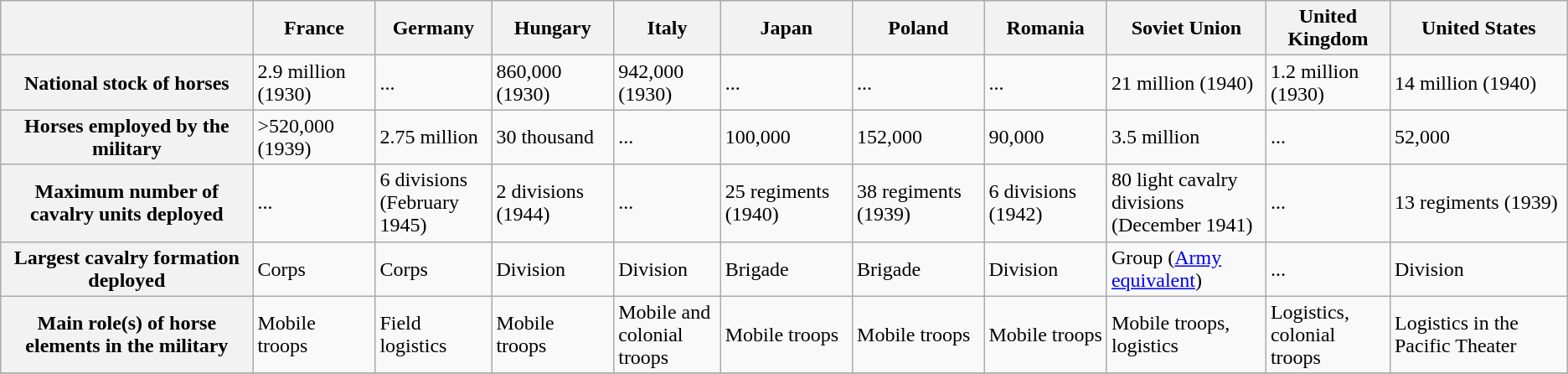<table class="wikitable">
<tr>
<th></th>
<th>France</th>
<th>Germany</th>
<th>Hungary</th>
<th>Italy</th>
<th>Japan</th>
<th>Poland</th>
<th>Romania</th>
<th>Soviet Union</th>
<th>United Kingdom</th>
<th>United States</th>
</tr>
<tr>
<th>National stock of horses</th>
<td>2.9 million (1930)</td>
<td>...</td>
<td>860,000 (1930)</td>
<td>942,000 (1930)</td>
<td>...</td>
<td>...</td>
<td>...</td>
<td>21 million (1940)</td>
<td>1.2 million (1930)</td>
<td>14 million (1940)</td>
</tr>
<tr>
<th>Horses employed by the military</th>
<td>>520,000 (1939)</td>
<td>2.75 million</td>
<td>30 thousand</td>
<td>...</td>
<td>100,000</td>
<td>152,000</td>
<td>90,000</td>
<td>3.5 million</td>
<td>...</td>
<td>52,000</td>
</tr>
<tr>
<th>Maximum number of cavalry units deployed</th>
<td>...</td>
<td>6 divisions<br>(February 1945)</td>
<td>2 divisions (1944)</td>
<td>...</td>
<td>25 regiments (1940)</td>
<td>38 regiments (1939)</td>
<td>6 divisions (1942)</td>
<td>80 light cavalry divisions<br>(December 1941)</td>
<td>...</td>
<td>13 regiments (1939)</td>
</tr>
<tr>
<th>Largest cavalry formation deployed</th>
<td>Corps</td>
<td>Corps</td>
<td>Division</td>
<td>Division</td>
<td>Brigade</td>
<td>Brigade</td>
<td>Division</td>
<td>Group (<a href='#'>Army equivalent</a>)</td>
<td>...</td>
<td>Division</td>
</tr>
<tr>
<th>Main role(s) of horse elements in the military</th>
<td>Mobile troops</td>
<td>Field logistics</td>
<td>Mobile troops</td>
<td>Mobile and<br>colonial troops</td>
<td>Mobile troops</td>
<td>Mobile troops</td>
<td>Mobile troops</td>
<td>Mobile troops,<br>logistics</td>
<td>Logistics,<br>colonial troops</td>
<td>Logistics in the Pacific Theater</td>
</tr>
<tr>
</tr>
</table>
